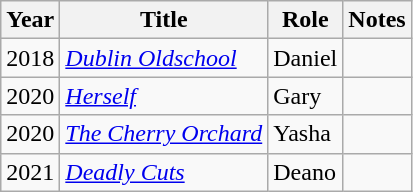<table class="wikitable sortable">
<tr>
<th>Year</th>
<th>Title</th>
<th>Role</th>
<th>Notes</th>
</tr>
<tr>
<td>2018</td>
<td><em><a href='#'>Dublin Oldschool</a></em></td>
<td>Daniel</td>
<td></td>
</tr>
<tr>
<td>2020</td>
<td><em><a href='#'>Herself</a></em></td>
<td>Gary</td>
<td></td>
</tr>
<tr>
<td>2020</td>
<td><em><a href='#'>The Cherry Orchard</a></em></td>
<td>Yasha</td>
<td></td>
</tr>
<tr>
<td>2021</td>
<td><em><a href='#'>Deadly Cuts</a></em></td>
<td>Deano</td>
<td></td>
</tr>
</table>
